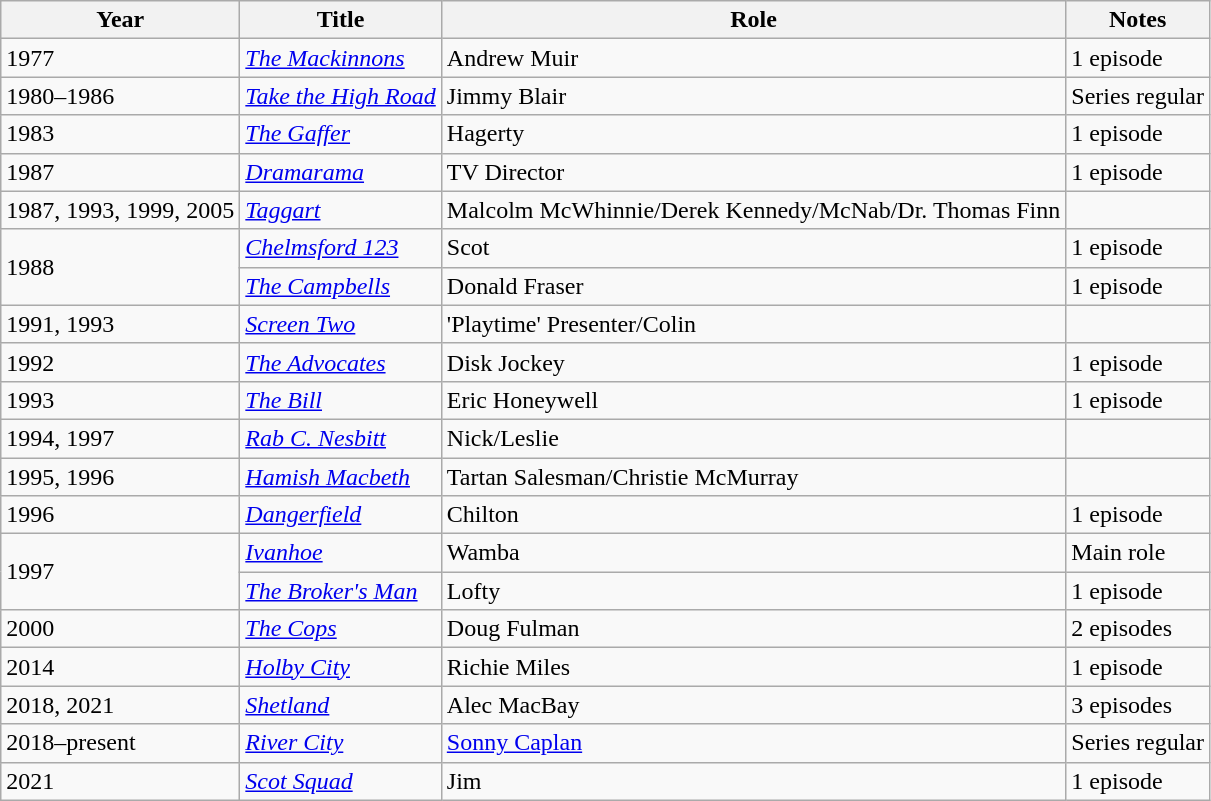<table class="wikitable">
<tr>
<th>Year</th>
<th>Title</th>
<th>Role</th>
<th>Notes</th>
</tr>
<tr>
<td>1977</td>
<td><em><a href='#'>The Mackinnons</a></em></td>
<td>Andrew Muir</td>
<td>1 episode</td>
</tr>
<tr>
<td>1980–1986</td>
<td><em><a href='#'>Take the High Road</a></em></td>
<td>Jimmy Blair</td>
<td>Series regular</td>
</tr>
<tr>
<td>1983</td>
<td><em><a href='#'>The Gaffer</a></em></td>
<td>Hagerty</td>
<td>1 episode</td>
</tr>
<tr>
<td>1987</td>
<td><em><a href='#'>Dramarama</a></em></td>
<td>TV Director</td>
<td>1 episode</td>
</tr>
<tr>
<td>1987, 1993, 1999, 2005</td>
<td><em><a href='#'>Taggart</a></em></td>
<td>Malcolm McWhinnie/Derek Kennedy/McNab/Dr. Thomas Finn</td>
<td></td>
</tr>
<tr>
<td rowspan="2">1988</td>
<td><em><a href='#'>Chelmsford 123</a></em></td>
<td>Scot</td>
<td>1 episode</td>
</tr>
<tr>
<td><em><a href='#'>The Campbells</a></em></td>
<td>Donald Fraser</td>
<td>1 episode</td>
</tr>
<tr>
<td>1991, 1993</td>
<td><em><a href='#'>Screen Two</a></em></td>
<td>'Playtime' Presenter/Colin</td>
<td></td>
</tr>
<tr>
<td>1992</td>
<td><em><a href='#'>The Advocates</a></em></td>
<td>Disk Jockey</td>
<td>1 episode</td>
</tr>
<tr>
<td>1993</td>
<td><em><a href='#'>The Bill</a></em></td>
<td>Eric Honeywell</td>
<td>1 episode</td>
</tr>
<tr>
<td>1994, 1997</td>
<td><em><a href='#'>Rab C. Nesbitt</a></em></td>
<td>Nick/Leslie</td>
<td></td>
</tr>
<tr>
<td>1995, 1996</td>
<td><em><a href='#'>Hamish Macbeth</a></em></td>
<td>Tartan Salesman/Christie McMurray</td>
<td></td>
</tr>
<tr>
<td>1996</td>
<td><em><a href='#'>Dangerfield</a></em></td>
<td>Chilton</td>
<td>1 episode</td>
</tr>
<tr>
<td rowspan="2">1997</td>
<td><em><a href='#'>Ivanhoe</a></em></td>
<td>Wamba</td>
<td>Main role</td>
</tr>
<tr>
<td><em><a href='#'>The Broker's Man</a></em></td>
<td>Lofty</td>
<td>1 episode</td>
</tr>
<tr>
<td>2000</td>
<td><em><a href='#'>The Cops</a></em></td>
<td>Doug Fulman</td>
<td>2 episodes</td>
</tr>
<tr>
<td>2014</td>
<td><em><a href='#'>Holby City</a></em></td>
<td>Richie Miles</td>
<td>1 episode</td>
</tr>
<tr>
<td>2018, 2021</td>
<td><em><a href='#'>Shetland</a></em></td>
<td>Alec MacBay</td>
<td>3 episodes</td>
</tr>
<tr>
<td>2018–present</td>
<td><em><a href='#'>River City</a></em></td>
<td><a href='#'>Sonny Caplan</a></td>
<td>Series regular</td>
</tr>
<tr>
<td>2021</td>
<td><em><a href='#'>Scot Squad</a></em></td>
<td>Jim</td>
<td>1 episode</td>
</tr>
</table>
